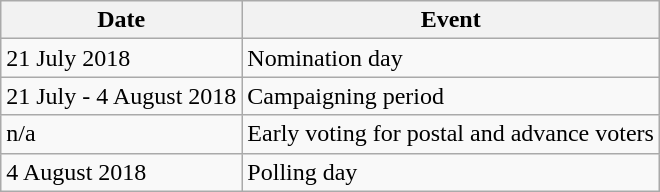<table class="wikitable">
<tr>
<th>Date</th>
<th>Event</th>
</tr>
<tr>
<td>21 July 2018</td>
<td>Nomination day</td>
</tr>
<tr>
<td>21 July - 4 August 2018</td>
<td>Campaigning period</td>
</tr>
<tr>
<td>n/a</td>
<td>Early voting for postal and advance voters</td>
</tr>
<tr>
<td>4 August 2018</td>
<td>Polling day</td>
</tr>
</table>
